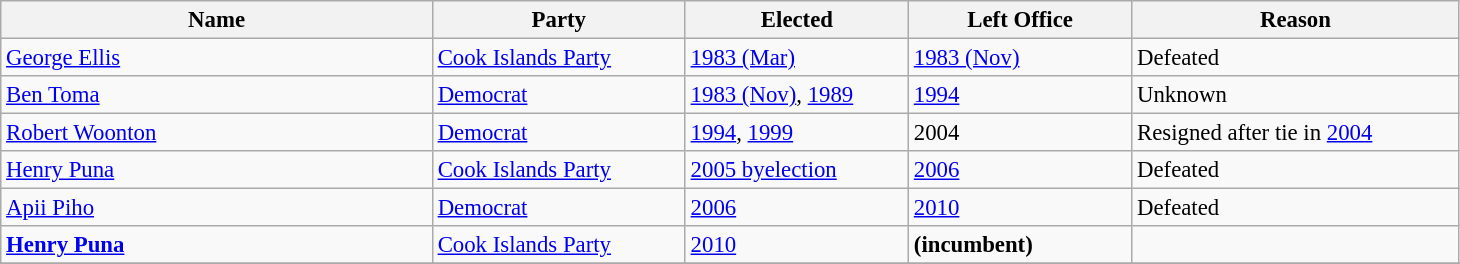<table class="wikitable" width="77%" style="font-size:95%;">
<tr>
<th width=29%>Name</th>
<th width=17%>Party</th>
<th width=15%>Elected</th>
<th width=15%>Left Office</th>
<th width=22%>Reason</th>
</tr>
<tr>
<td><a href='#'>George Ellis</a></td>
<td bgcolor=><a href='#'>Cook Islands Party</a></td>
<td><a href='#'>1983 (Mar)</a></td>
<td><a href='#'>1983 (Nov)</a></td>
<td>Defeated</td>
</tr>
<tr>
<td><a href='#'>Ben Toma</a></td>
<td bgcolor=><a href='#'>Democrat</a></td>
<td><a href='#'>1983 (Nov)</a>, <a href='#'>1989</a></td>
<td><a href='#'>1994</a></td>
<td>Unknown</td>
</tr>
<tr>
<td><a href='#'>Robert Woonton</a></td>
<td bgcolor=><a href='#'>Democrat</a></td>
<td><a href='#'>1994</a>, <a href='#'>1999</a></td>
<td>2004</td>
<td>Resigned after tie in <a href='#'>2004</a></td>
</tr>
<tr>
<td><a href='#'>Henry Puna</a></td>
<td bgcolor=><a href='#'>Cook Islands Party</a></td>
<td><a href='#'>2005 byelection</a></td>
<td><a href='#'>2006</a></td>
<td>Defeated</td>
</tr>
<tr>
<td><a href='#'>Apii Piho</a></td>
<td bgcolor=><a href='#'>Democrat</a></td>
<td><a href='#'>2006</a></td>
<td><a href='#'>2010</a></td>
<td>Defeated</td>
</tr>
<tr>
<td><strong><a href='#'>Henry Puna</a></strong></td>
<td bgcolor=><a href='#'>Cook Islands Party</a></td>
<td><a href='#'>2010</a></td>
<td><strong>(incumbent)</strong></td>
<td></td>
</tr>
<tr>
</tr>
</table>
